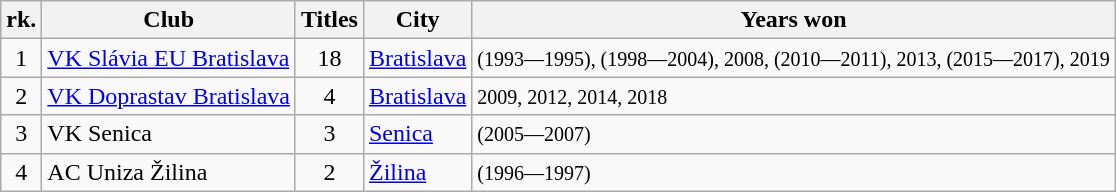<table class="wikitable">
<tr>
<th scope="col">rk.</th>
<th scope="col">Club</th>
<th scope="col">Titles</th>
<th scope="col">City</th>
<th scope="col">Years won</th>
</tr>
<tr>
<td align="center">1</td>
<td><a href='#'>VK Slávia EU Bratislava</a></td>
<td style="text-align:center;">18</td>
<td><a href='#'>Bratislava</a></td>
<td><small>(1993—1995), (1998—2004), 2008, (2010—2011), 2013, (2015—2017), 2019</small></td>
</tr>
<tr>
<td align="center">2</td>
<td><a href='#'>VK Doprastav Bratislava</a></td>
<td style="text-align:center;">4</td>
<td><a href='#'>Bratislava</a></td>
<td><small> 2009, 2012, 2014, 2018 </small></td>
</tr>
<tr>
<td align="center">3</td>
<td>VK Senica</td>
<td style="text-align:center;">3</td>
<td><a href='#'>Senica</a></td>
<td><small> (2005—2007)</small></td>
</tr>
<tr>
<td align="center">4</td>
<td>AC Uniza Žilina</td>
<td style="text-align:center;">2</td>
<td><a href='#'>Žilina</a></td>
<td><small> (1996—1997)</small></td>
</tr>
</table>
